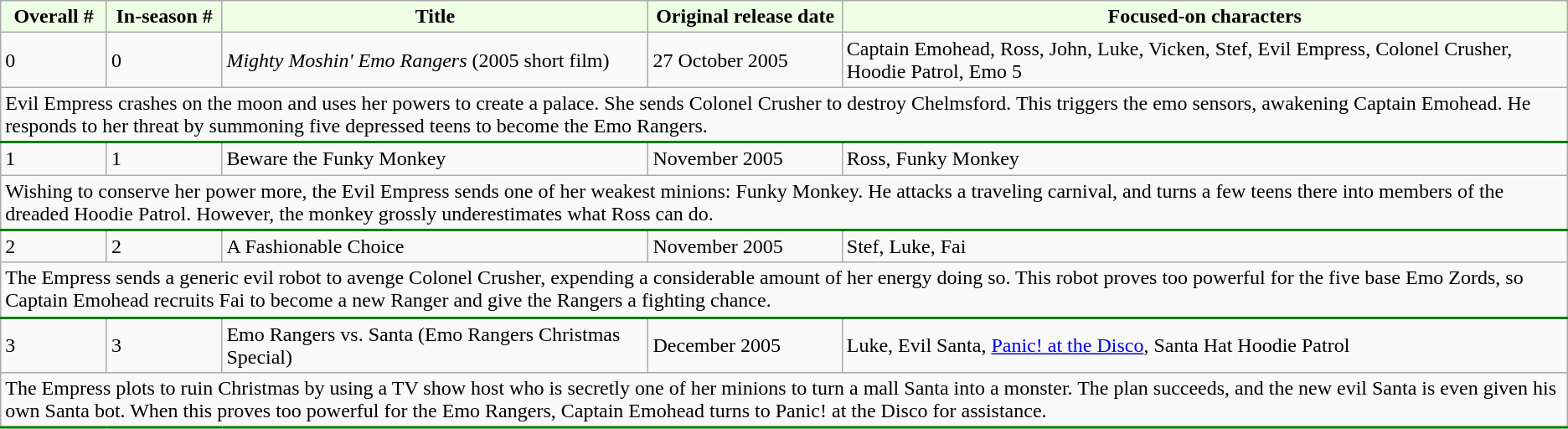<table class="wikitable">
<tr>
<td style="text-align:center; background:#efffe5;"><strong>Overall #</strong></td>
<td style="text-align:center; background:#efffe5;"><strong>In-season #</strong></td>
<td style="text-align:center; background:#efffe5;"><strong>Title</strong></td>
<td style="text-align:center; background:#efffe5;"><strong>Original release date</strong></td>
<td style="text-align:center; background:#efffe5;"><strong>Focused-on characters</strong></td>
</tr>
<tr>
<td class="boxtin">0</td>
<td>0</td>
<td><em>Mighty Moshin' Emo Rangers</em> (2005 short film)</td>
<td>27 October 2005</td>
<td>Captain Emohead, Ross, John, Luke, Vicken, Stef, Evil Empress, Colonel Crusher, Hoodie Patrol, Emo 5</td>
</tr>
<tr>
<td colspan="5" style="border-bottom:2px solid green;">Evil Empress crashes on the moon and uses her powers to create a palace.  She sends Colonel Crusher to destroy Chelmsford.  This triggers the emo sensors, awakening Captain Emohead.  He responds to her threat by summoning five depressed teens to become the Emo Rangers.</td>
</tr>
<tr>
<td class="boxtin">1</td>
<td>1</td>
<td>Beware the Funky Monkey</td>
<td>November 2005</td>
<td>Ross, Funky Monkey</td>
</tr>
<tr>
<td colspan="5" style="border-bottom:2px solid green;">Wishing to conserve her power more, the Evil Empress sends one of her weakest minions: Funky Monkey.  He attacks a traveling carnival, and turns a few teens there into members of the dreaded Hoodie Patrol.  However, the monkey grossly underestimates what Ross can do.</td>
</tr>
<tr>
<td class="boxtin">2</td>
<td>2</td>
<td>A Fashionable Choice</td>
<td>November 2005</td>
<td>Stef, Luke, Fai</td>
</tr>
<tr>
<td colspan="5" style="border-bottom:2px solid green;">The Empress sends a generic evil robot to avenge Colonel Crusher, expending a considerable amount of her energy doing so.  This robot proves too powerful for the five base Emo Zords, so Captain Emohead recruits Fai to become a new Ranger and give the Rangers a fighting chance.</td>
</tr>
<tr>
<td class="boxtin">3</td>
<td>3</td>
<td>Emo Rangers vs. Santa (Emo Rangers Christmas Special)</td>
<td>December 2005</td>
<td>Luke, Evil Santa, <a href='#'>Panic! at the Disco</a>, Santa Hat Hoodie Patrol</td>
</tr>
<tr>
<td colspan="5" style="border-bottom:2px solid green;">The Empress plots to ruin Christmas by using a TV show host who is secretly one of her minions to turn a mall Santa into a monster.  The plan succeeds, and the new evil Santa is even given his own Santa bot.  When this proves too powerful for the Emo Rangers, Captain Emohead turns to Panic! at the Disco for assistance.</td>
</tr>
</table>
